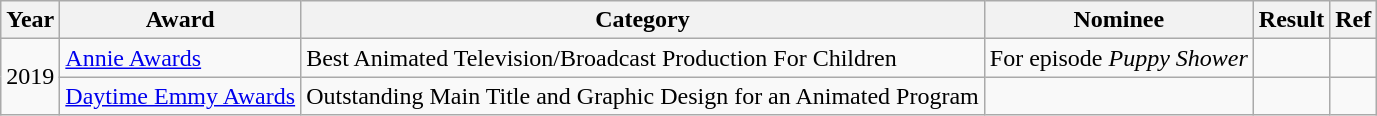<table class="wikitable sortable">
<tr>
<th>Year</th>
<th>Award</th>
<th>Category</th>
<th>Nominee</th>
<th>Result</th>
<th>Ref</th>
</tr>
<tr>
<td rowspan="2">2019</td>
<td rowspan="1"><a href='#'>Annie Awards</a></td>
<td>Best Animated Television/Broadcast Production For Children</td>
<td>For episode <em>Puppy Shower</em></td>
<td></td>
<td></td>
</tr>
<tr>
<td rowspan="1"><a href='#'>Daytime Emmy Awards</a></td>
<td>Outstanding Main Title and Graphic Design for an Animated Program</td>
<td></td>
<td></td>
<td></td>
</tr>
</table>
